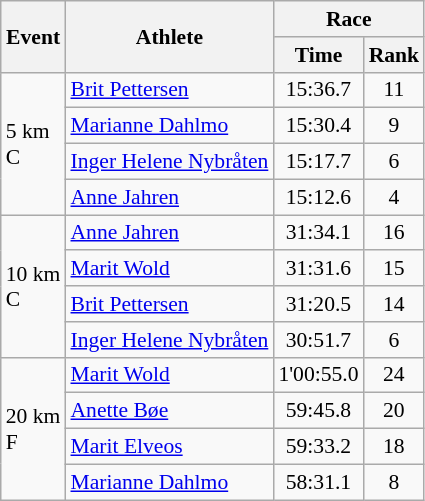<table class="wikitable" border="1" style="font-size:90%">
<tr>
<th rowspan=2>Event</th>
<th rowspan=2>Athlete</th>
<th colspan=2>Race</th>
</tr>
<tr>
<th>Time</th>
<th>Rank</th>
</tr>
<tr>
<td rowspan=4>5 km <br> C</td>
<td><a href='#'>Brit Pettersen</a></td>
<td align=center>15:36.7</td>
<td align=center>11</td>
</tr>
<tr>
<td><a href='#'>Marianne Dahlmo</a></td>
<td align=center>15:30.4</td>
<td align=center>9</td>
</tr>
<tr>
<td><a href='#'>Inger Helene Nybråten</a></td>
<td align=center>15:17.7</td>
<td align=center>6</td>
</tr>
<tr>
<td><a href='#'>Anne Jahren</a></td>
<td align=center>15:12.6</td>
<td align=center>4</td>
</tr>
<tr>
<td rowspan=4>10 km <br> C</td>
<td><a href='#'>Anne Jahren</a></td>
<td align=center>31:34.1</td>
<td align=center>16</td>
</tr>
<tr>
<td><a href='#'>Marit Wold</a></td>
<td align=center>31:31.6</td>
<td align=center>15</td>
</tr>
<tr>
<td><a href='#'>Brit Pettersen</a></td>
<td align=center>31:20.5</td>
<td align=center>14</td>
</tr>
<tr>
<td><a href='#'>Inger Helene Nybråten</a></td>
<td align=center>30:51.7</td>
<td align=center>6</td>
</tr>
<tr>
<td rowspan=4>20 km <br> F</td>
<td><a href='#'>Marit Wold</a></td>
<td align=center>1'00:55.0</td>
<td align=center>24</td>
</tr>
<tr>
<td><a href='#'>Anette Bøe</a></td>
<td align=center>59:45.8</td>
<td align=center>20</td>
</tr>
<tr>
<td><a href='#'>Marit Elveos</a></td>
<td align=center>59:33.2</td>
<td align=center>18</td>
</tr>
<tr>
<td><a href='#'>Marianne Dahlmo</a></td>
<td align=center>58:31.1</td>
<td align=center>8</td>
</tr>
</table>
